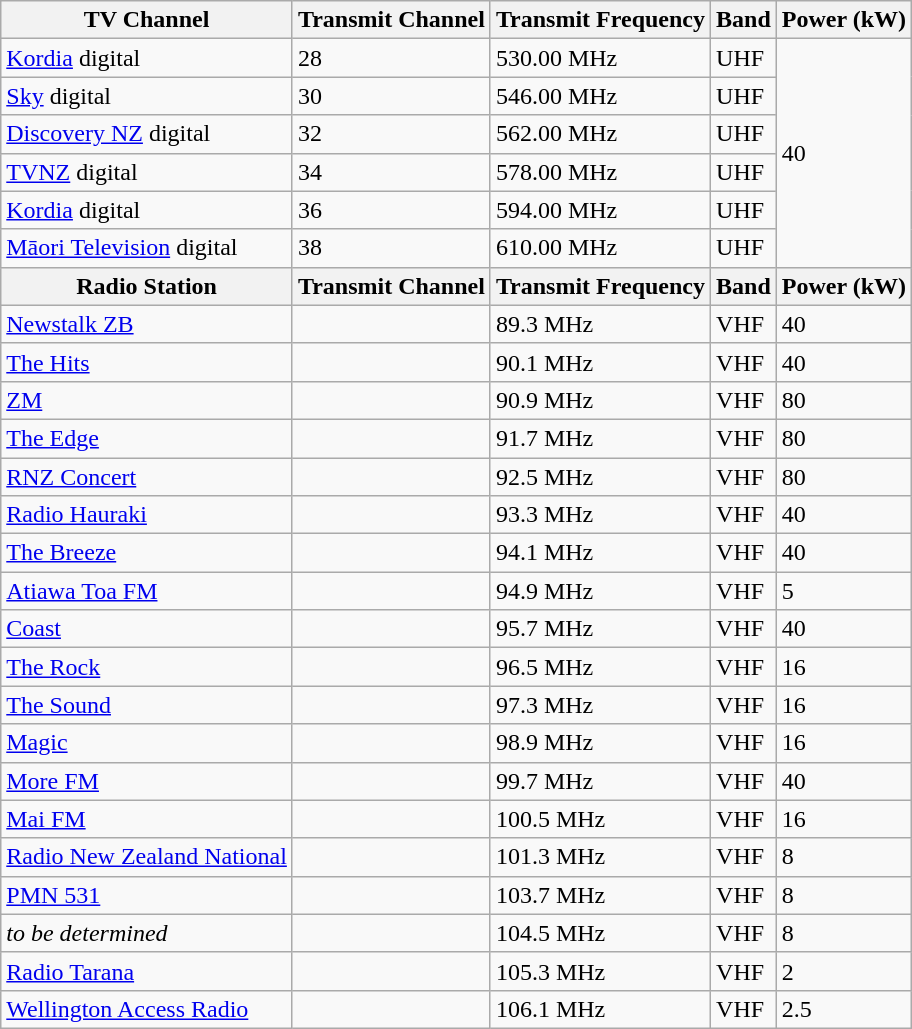<table class="wikitable">
<tr>
<th>TV Channel</th>
<th>Transmit Channel</th>
<th>Transmit Frequency</th>
<th>Band</th>
<th>Power (kW)</th>
</tr>
<tr>
<td><a href='#'>Kordia</a> digital</td>
<td>28</td>
<td>530.00 MHz</td>
<td>UHF</td>
<td rowspan=6>40</td>
</tr>
<tr>
<td><a href='#'>Sky</a> digital</td>
<td>30</td>
<td>546.00 MHz</td>
<td>UHF</td>
</tr>
<tr>
<td><a href='#'>Discovery NZ</a> digital</td>
<td>32</td>
<td>562.00 MHz</td>
<td>UHF</td>
</tr>
<tr>
<td><a href='#'>TVNZ</a> digital</td>
<td>34</td>
<td>578.00 MHz</td>
<td>UHF</td>
</tr>
<tr>
<td><a href='#'>Kordia</a> digital</td>
<td>36</td>
<td>594.00 MHz</td>
<td>UHF</td>
</tr>
<tr>
<td><a href='#'>Māori Television</a> digital</td>
<td>38</td>
<td>610.00 MHz</td>
<td>UHF</td>
</tr>
<tr>
<th>Radio Station</th>
<th>Transmit Channel</th>
<th>Transmit Frequency</th>
<th>Band</th>
<th>Power (kW)</th>
</tr>
<tr>
<td><a href='#'>Newstalk ZB</a></td>
<td></td>
<td>89.3 MHz</td>
<td>VHF</td>
<td>40</td>
</tr>
<tr>
<td><a href='#'>The Hits</a></td>
<td></td>
<td>90.1 MHz</td>
<td>VHF</td>
<td>40</td>
</tr>
<tr>
<td><a href='#'>ZM</a></td>
<td></td>
<td>90.9 MHz</td>
<td>VHF</td>
<td>80</td>
</tr>
<tr>
<td><a href='#'>The Edge</a></td>
<td></td>
<td>91.7 MHz</td>
<td>VHF</td>
<td>80</td>
</tr>
<tr>
<td><a href='#'>RNZ Concert</a></td>
<td></td>
<td>92.5 MHz</td>
<td>VHF</td>
<td>80</td>
</tr>
<tr>
<td><a href='#'>Radio Hauraki</a></td>
<td></td>
<td>93.3 MHz</td>
<td>VHF</td>
<td>40</td>
</tr>
<tr>
<td><a href='#'>The Breeze</a></td>
<td></td>
<td>94.1 MHz</td>
<td>VHF</td>
<td>40</td>
</tr>
<tr>
<td><a href='#'>Atiawa Toa FM</a></td>
<td></td>
<td>94.9 MHz</td>
<td>VHF</td>
<td>5</td>
</tr>
<tr>
<td><a href='#'>Coast</a></td>
<td></td>
<td>95.7 MHz</td>
<td>VHF</td>
<td>40</td>
</tr>
<tr>
<td><a href='#'>The Rock</a></td>
<td></td>
<td>96.5 MHz</td>
<td>VHF</td>
<td>16</td>
</tr>
<tr>
<td><a href='#'>The Sound</a></td>
<td></td>
<td>97.3 MHz</td>
<td>VHF</td>
<td>16</td>
</tr>
<tr>
<td><a href='#'>Magic</a></td>
<td></td>
<td>98.9 MHz</td>
<td>VHF</td>
<td>16</td>
</tr>
<tr>
<td><a href='#'>More FM</a></td>
<td></td>
<td>99.7 MHz</td>
<td>VHF</td>
<td>40</td>
</tr>
<tr>
<td><a href='#'>Mai FM</a></td>
<td></td>
<td>100.5 MHz</td>
<td>VHF</td>
<td>16</td>
</tr>
<tr>
<td><a href='#'>Radio New Zealand National</a></td>
<td></td>
<td>101.3 MHz</td>
<td>VHF</td>
<td>8</td>
</tr>
<tr>
<td><a href='#'>PMN 531</a></td>
<td></td>
<td>103.7 MHz</td>
<td>VHF</td>
<td>8</td>
</tr>
<tr>
<td><em>to be determined</em></td>
<td></td>
<td>104.5 MHz</td>
<td>VHF</td>
<td>8</td>
</tr>
<tr>
<td><a href='#'>Radio Tarana</a></td>
<td></td>
<td>105.3 MHz</td>
<td>VHF</td>
<td>2</td>
</tr>
<tr>
<td><a href='#'>Wellington Access Radio</a></td>
<td></td>
<td>106.1 MHz</td>
<td>VHF</td>
<td>2.5</td>
</tr>
</table>
